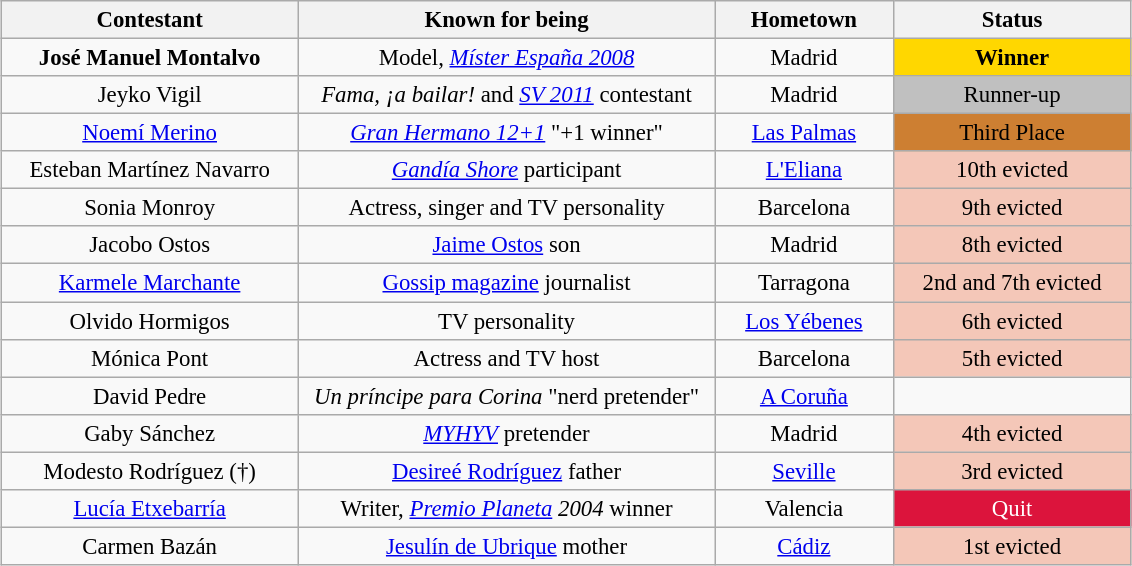<table class="wikitable" style="margin:auto; text-align:center; font-size:95%">
<tr>
<th width=25%>Contestant</th>
<th width=35%>Known for being</th>
<th width=15%>Hometown</th>
<th width=20%>Status</th>
</tr>
<tr>
<td><strong>José Manuel Montalvo</strong></td>
<td>Model, <em><a href='#'>Míster España 2008</a></em></td>
<td>Madrid</td>
<td bgcolor="Gold"><strong>Winner</strong></td>
</tr>
<tr>
<td>Jeyko Vigil</td>
<td><em>Fama, ¡a bailar!</em> and <em><a href='#'>SV 2011</a></em> contestant</td>
<td>Madrid</td>
<td bgcolor="Silver">Runner-up</td>
</tr>
<tr>
<td><a href='#'>Noemí Merino</a></td>
<td><em><a href='#'>Gran Hermano 12+1</a></em> "+1 winner"</td>
<td><a href='#'>Las Palmas</a></td>
<td bgcolor="CD7F32">Third Place</td>
</tr>
<tr>
<td>Esteban Martínez Navarro</td>
<td><em><a href='#'>Gandía Shore</a></em> participant</td>
<td><a href='#'>L'Eliana</a></td>
<td bgcolor="F4C7B8">10th evicted</td>
</tr>
<tr>
<td>Sonia Monroy</td>
<td>Actress, singer and TV personality</td>
<td>Barcelona</td>
<td bgcolor="F4C7B8">9th evicted</td>
</tr>
<tr>
<td>Jacobo Ostos</td>
<td><a href='#'>Jaime Ostos</a> son</td>
<td>Madrid</td>
<td bgcolor="F4C7B8">8th evicted</td>
</tr>
<tr>
<td><a href='#'>Karmele Marchante</a></td>
<td><a href='#'>Gossip magazine</a> journalist</td>
<td>Tarragona</td>
<td bgcolor="F4C7B8">2nd and 7th evicted</td>
</tr>
<tr>
<td>Olvido Hormigos</td>
<td>TV personality</td>
<td><a href='#'>Los Yébenes</a></td>
<td bgcolor="F4C7B8">6th evicted</td>
</tr>
<tr>
<td>Mónica Pont</td>
<td>Actress and TV host</td>
<td>Barcelona</td>
<td bgcolor="F4C7B8">5th evicted</td>
</tr>
<tr>
<td>David Pedre</td>
<td><em>Un príncipe para Corina</em> "nerd pretender"</td>
<td><a href='#'>A Coruña</a></td>
<td></td>
</tr>
<tr>
<td>Gaby Sánchez</td>
<td><em><a href='#'>MYHYV</a></em> pretender</td>
<td>Madrid</td>
<td bgcolor="F4C7B8">4th evicted</td>
</tr>
<tr>
<td>Modesto Rodríguez (†)</td>
<td><a href='#'>Desireé Rodríguez</a> father</td>
<td><a href='#'>Seville</a></td>
<td bgcolor="F4C7B8">3rd evicted</td>
</tr>
<tr>
<td><a href='#'>Lucía Etxebarría</a></td>
<td>Writer, <em><a href='#'>Premio Planeta</a> 2004</em> winner</td>
<td>Valencia</td>
<td style="color:white" bgcolor="Crimson">Quit</td>
</tr>
<tr>
<td>Carmen Bazán</td>
<td><a href='#'>Jesulín de Ubrique</a> mother</td>
<td><a href='#'>Cádiz</a></td>
<td bgcolor="F4C7B8">1st evicted</td>
</tr>
</table>
